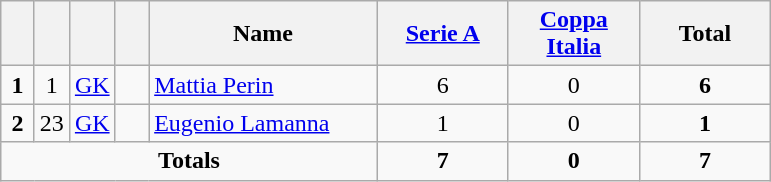<table class="wikitable" style="text-align:center">
<tr>
<th width=15></th>
<th width=15></th>
<th width=15></th>
<th width=15></th>
<th width=145>Name</th>
<th width=80><a href='#'>Serie A</a></th>
<th width=80><a href='#'>Coppa Italia</a></th>
<th width=80>Total</th>
</tr>
<tr>
<td><strong>1</strong></td>
<td>1</td>
<td><a href='#'>GK</a></td>
<td></td>
<td align=left><a href='#'>Mattia Perin</a></td>
<td>6</td>
<td>0</td>
<td><strong>6</strong></td>
</tr>
<tr>
<td><strong>2</strong></td>
<td>23</td>
<td><a href='#'>GK</a></td>
<td></td>
<td align=left><a href='#'>Eugenio Lamanna</a></td>
<td>1</td>
<td>0</td>
<td><strong>1</strong></td>
</tr>
<tr>
<td colspan=5><strong>Totals</strong></td>
<td><strong>7</strong></td>
<td><strong>0</strong></td>
<td><strong>7</strong></td>
</tr>
</table>
